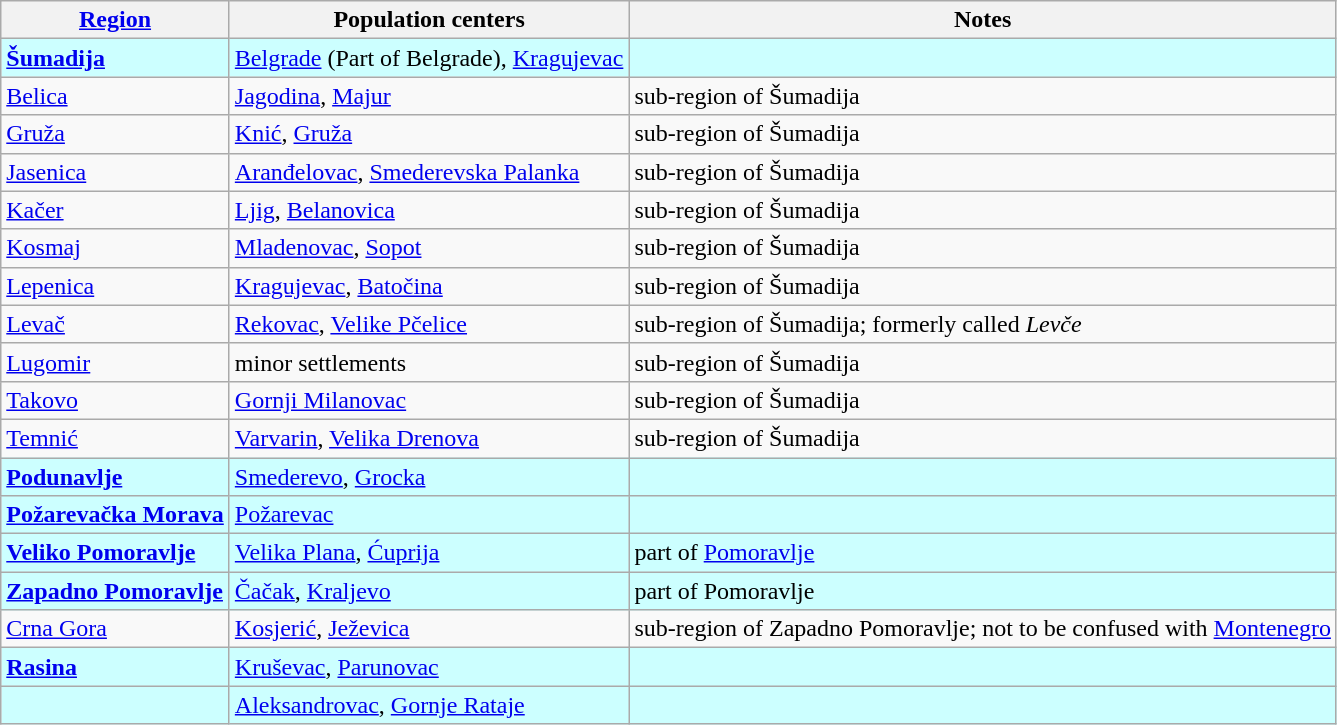<table class="wikitable sortable">
<tr>
<th><a href='#'>Region</a></th>
<th>Population centers</th>
<th>Notes</th>
</tr>
<tr style="background:#cff;">
<td><strong><a href='#'>Šumadija</a></strong></td>
<td><a href='#'>Belgrade</a> (Part of Belgrade), <a href='#'>Kragujevac</a></td>
<td style="background:#cff;"></td>
</tr>
<tr>
<td><a href='#'>Belica</a></td>
<td><a href='#'>Jagodina</a>, <a href='#'>Majur</a></td>
<td>sub-region of Šumadija</td>
</tr>
<tr>
<td><a href='#'>Gruža</a></td>
<td><a href='#'>Knić</a>, <a href='#'>Gruža</a></td>
<td>sub-region of Šumadija</td>
</tr>
<tr>
<td><a href='#'>Jasenica</a></td>
<td><a href='#'>Aranđelovac</a>, <a href='#'>Smederevska Palanka</a></td>
<td>sub-region of Šumadija</td>
</tr>
<tr>
<td><a href='#'>Kačer</a></td>
<td><a href='#'>Ljig</a>, <a href='#'>Belanovica</a></td>
<td>sub-region of Šumadija</td>
</tr>
<tr>
<td><a href='#'>Kosmaj</a></td>
<td><a href='#'>Mladenovac</a>, <a href='#'>Sopot</a></td>
<td>sub-region of Šumadija</td>
</tr>
<tr>
<td><a href='#'>Lepenica</a></td>
<td><a href='#'>Kragujevac</a>, <a href='#'>Batočina</a></td>
<td>sub-region of Šumadija</td>
</tr>
<tr>
<td><a href='#'>Levač</a></td>
<td><a href='#'>Rekovac</a>, <a href='#'>Velike Pčelice</a></td>
<td>sub-region of Šumadija; formerly called <em>Levče</em></td>
</tr>
<tr>
<td><a href='#'>Lugomir</a></td>
<td>minor settlements</td>
<td>sub-region of Šumadija</td>
</tr>
<tr>
<td><a href='#'>Takovo</a></td>
<td><a href='#'>Gornji Milanovac</a></td>
<td>sub-region of Šumadija</td>
</tr>
<tr>
<td><a href='#'>Temnić</a></td>
<td><a href='#'>Varvarin</a>, <a href='#'>Velika Drenova</a></td>
<td>sub-region of Šumadija</td>
</tr>
<tr style="background:#cff;">
<td><strong><a href='#'>Podunavlje</a></strong></td>
<td><a href='#'>Smederevo</a>, <a href='#'>Grocka</a></td>
<td style="background:#cff;"></td>
</tr>
<tr style="background:#cff;">
<td><strong><a href='#'>Požarevačka Morava</a></strong></td>
<td><a href='#'>Požarevac</a></td>
<td style="background:#cff;"></td>
</tr>
<tr>
<td style="background:#cff;"><strong><a href='#'>Veliko Pomoravlje</a></strong></td>
<td style="background:#cff;"><a href='#'>Velika Plana</a>, <a href='#'>Ćuprija</a></td>
<td style="background:#cff;">part of <a href='#'>Pomoravlje</a></td>
</tr>
<tr>
<td style="background:#cff;"><strong><a href='#'>Zapadno Pomoravlje</a></strong></td>
<td style="background:#cff;"><a href='#'>Čačak</a>, <a href='#'>Kraljevo</a></td>
<td style="background:#cff;">part of Pomoravlje</td>
</tr>
<tr>
<td><a href='#'>Crna Gora</a></td>
<td><a href='#'>Kosjerić</a>, <a href='#'>Ježevica</a></td>
<td>sub-region of Zapadno Pomoravlje; not to be confused with <a href='#'>Montenegro</a></td>
</tr>
<tr style="background:#cff;">
<td><strong><a href='#'>Rasina</a></strong></td>
<td><a href='#'>Kruševac</a>, <a href='#'>Parunovac</a></td>
<td style="background:#cff;"></td>
</tr>
<tr style="background:#cff;">
<td><strong></strong></td>
<td><a href='#'>Aleksandrovac</a>, <a href='#'>Gornje Rataje</a></td>
<td style="background:#cff;"></td>
</tr>
</table>
